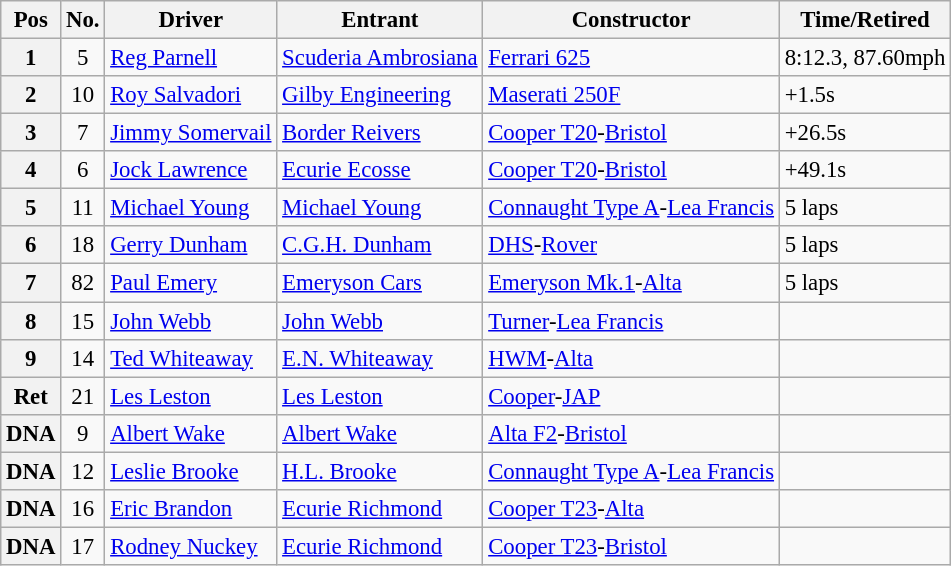<table class="wikitable" style="font-size: 95%;">
<tr>
<th>Pos</th>
<th>No.</th>
<th>Driver</th>
<th>Entrant</th>
<th>Constructor</th>
<th>Time/Retired</th>
</tr>
<tr>
<th>1</th>
<td style="text-align:center">5</td>
<td> <a href='#'>Reg Parnell</a></td>
<td><a href='#'>Scuderia Ambrosiana</a></td>
<td><a href='#'>Ferrari 625</a></td>
<td>8:12.3, 87.60mph</td>
</tr>
<tr>
<th>2</th>
<td style="text-align:center">10</td>
<td> <a href='#'>Roy Salvadori</a></td>
<td><a href='#'>Gilby Engineering</a></td>
<td><a href='#'>Maserati 250F</a></td>
<td>+1.5s</td>
</tr>
<tr>
<th>3</th>
<td style="text-align:center">7</td>
<td> <a href='#'>Jimmy Somervail</a></td>
<td><a href='#'>Border Reivers</a></td>
<td><a href='#'>Cooper T20</a>-<a href='#'>Bristol</a></td>
<td>+26.5s</td>
</tr>
<tr>
<th>4</th>
<td style="text-align:center">6</td>
<td> <a href='#'>Jock Lawrence</a></td>
<td><a href='#'>Ecurie Ecosse</a></td>
<td><a href='#'>Cooper T20</a>-<a href='#'>Bristol</a></td>
<td>+49.1s</td>
</tr>
<tr>
<th>5</th>
<td style="text-align:center">11</td>
<td> <a href='#'>Michael Young</a></td>
<td><a href='#'>Michael Young</a></td>
<td><a href='#'>Connaught Type A</a>-<a href='#'>Lea Francis</a></td>
<td>5 laps</td>
</tr>
<tr>
<th>6</th>
<td style="text-align:center">18</td>
<td> <a href='#'>Gerry Dunham</a></td>
<td><a href='#'>C.G.H. Dunham</a></td>
<td><a href='#'>DHS</a>-<a href='#'>Rover</a></td>
<td>5 laps</td>
</tr>
<tr>
<th>7</th>
<td style="text-align:center">82</td>
<td> <a href='#'>Paul Emery</a></td>
<td><a href='#'>Emeryson Cars</a></td>
<td><a href='#'>Emeryson Mk.1</a>-<a href='#'>Alta</a></td>
<td>5 laps</td>
</tr>
<tr>
<th>8</th>
<td style="text-align:center">15</td>
<td> <a href='#'>John Webb</a></td>
<td><a href='#'>John Webb</a></td>
<td><a href='#'>Turner</a>-<a href='#'>Lea Francis</a></td>
<td></td>
</tr>
<tr>
<th>9</th>
<td style="text-align:center">14</td>
<td> <a href='#'>Ted Whiteaway</a></td>
<td><a href='#'>E.N. Whiteaway</a></td>
<td><a href='#'>HWM</a>-<a href='#'>Alta</a></td>
<td></td>
</tr>
<tr>
<th>Ret</th>
<td style="text-align:center">21</td>
<td> <a href='#'>Les Leston</a></td>
<td><a href='#'>Les Leston</a></td>
<td><a href='#'>Cooper</a>-<a href='#'>JAP</a></td>
<td></td>
</tr>
<tr>
<th>DNA</th>
<td style="text-align:center">9</td>
<td> <a href='#'>Albert Wake</a></td>
<td><a href='#'>Albert Wake</a></td>
<td><a href='#'>Alta F2</a>-<a href='#'>Bristol</a></td>
<td></td>
</tr>
<tr>
<th>DNA</th>
<td style="text-align:center">12</td>
<td> <a href='#'>Leslie Brooke</a></td>
<td><a href='#'>H.L. Brooke</a></td>
<td><a href='#'>Connaught Type A</a>-<a href='#'>Lea Francis</a></td>
<td></td>
</tr>
<tr>
<th>DNA</th>
<td style="text-align:center">16</td>
<td> <a href='#'>Eric Brandon</a></td>
<td><a href='#'>Ecurie Richmond</a></td>
<td><a href='#'>Cooper T23</a>-<a href='#'>Alta</a></td>
<td></td>
</tr>
<tr>
<th>DNA</th>
<td style="text-align:center">17</td>
<td> <a href='#'>Rodney Nuckey</a></td>
<td><a href='#'>Ecurie Richmond</a></td>
<td><a href='#'>Cooper T23</a>-<a href='#'>Bristol</a></td>
<td></td>
</tr>
</table>
